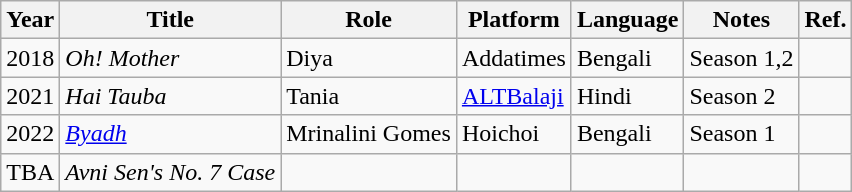<table class="wikitable">
<tr>
<th>Year</th>
<th>Title</th>
<th>Role</th>
<th>Platform</th>
<th>Language</th>
<th>Notes</th>
<th>Ref.</th>
</tr>
<tr>
<td>2018</td>
<td><em>Oh! Mother</em></td>
<td>Diya</td>
<td>Addatimes</td>
<td>Bengali</td>
<td>Season 1,2</td>
<td></td>
</tr>
<tr>
<td>2021</td>
<td><em>Hai Tauba</em></td>
<td>Tania</td>
<td><a href='#'>ALTBalaji</a></td>
<td>Hindi</td>
<td>Season 2</td>
<td></td>
</tr>
<tr>
<td>2022</td>
<td><em><a href='#'>Byadh</a></em></td>
<td>Mrinalini Gomes</td>
<td>Hoichoi</td>
<td>Bengali</td>
<td>Season 1</td>
<td></td>
</tr>
<tr>
<td>TBA</td>
<td><em>Avni Sen's No. 7 Case</em></td>
<td></td>
<td></td>
<td></td>
<td></td>
<td></td>
</tr>
</table>
